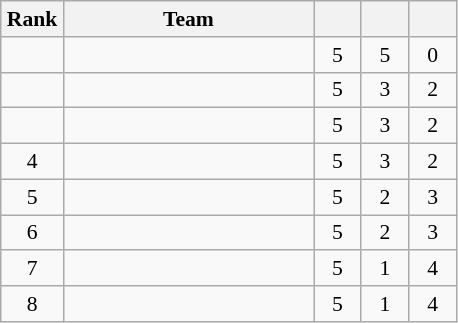<table class="wikitable" style="text-align:center; font-size:90%;">
<tr>
<th width=35>Rank</th>
<th width=160>Team</th>
<th width=25></th>
<th width=25></th>
<th width=25></th>
</tr>
<tr>
<td></td>
<td align="left"></td>
<td>5</td>
<td>5</td>
<td>0</td>
</tr>
<tr>
<td></td>
<td align="left"></td>
<td>5</td>
<td>3</td>
<td>2</td>
</tr>
<tr>
<td></td>
<td align="left"></td>
<td>5</td>
<td>3</td>
<td>2</td>
</tr>
<tr>
<td>4</td>
<td align="left"></td>
<td>5</td>
<td>3</td>
<td>2</td>
</tr>
<tr>
<td>5</td>
<td align="left"></td>
<td>5</td>
<td>2</td>
<td>3</td>
</tr>
<tr>
<td>6</td>
<td align="left"></td>
<td>5</td>
<td>2</td>
<td>3</td>
</tr>
<tr>
<td>7</td>
<td align="left"></td>
<td>5</td>
<td>1</td>
<td>4</td>
</tr>
<tr>
<td>8</td>
<td align="left"></td>
<td>5</td>
<td>1</td>
<td>4</td>
</tr>
</table>
